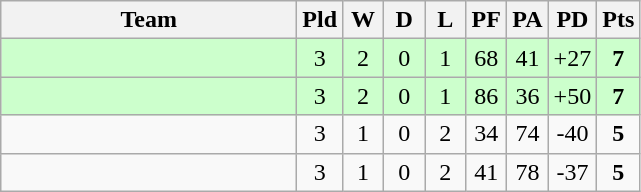<table class="wikitable" style="text-align:center;">
<tr>
<th width="190">Team</th>
<th width="20" abbr="Played">Pld</th>
<th width="20" abbr="Won">W</th>
<th width="20" abbr="Drawn">D</th>
<th width="20" abbr="Lost">L</th>
<th width="20" abbr="Points for">PF</th>
<th width="20" abbr="Points against">PA</th>
<th width="25" abbr="Points difference">PD</th>
<th width="20" abbr="Points">Pts</th>
</tr>
<tr style="background:#ccffcc">
<td align="left"></td>
<td>3</td>
<td>2</td>
<td>0</td>
<td>1</td>
<td>68</td>
<td>41</td>
<td>+27</td>
<td><strong>7</strong></td>
</tr>
<tr style="background:#ccffcc">
<td align="left"></td>
<td>3</td>
<td>2</td>
<td>0</td>
<td>1</td>
<td>86</td>
<td>36</td>
<td>+50</td>
<td><strong>7</strong></td>
</tr>
<tr>
<td align="left"></td>
<td>3</td>
<td>1</td>
<td>0</td>
<td>2</td>
<td>34</td>
<td>74</td>
<td>-40</td>
<td><strong>5</strong></td>
</tr>
<tr>
<td align="left"></td>
<td>3</td>
<td>1</td>
<td>0</td>
<td>2</td>
<td>41</td>
<td>78</td>
<td>-37</td>
<td><strong>5</strong></td>
</tr>
</table>
